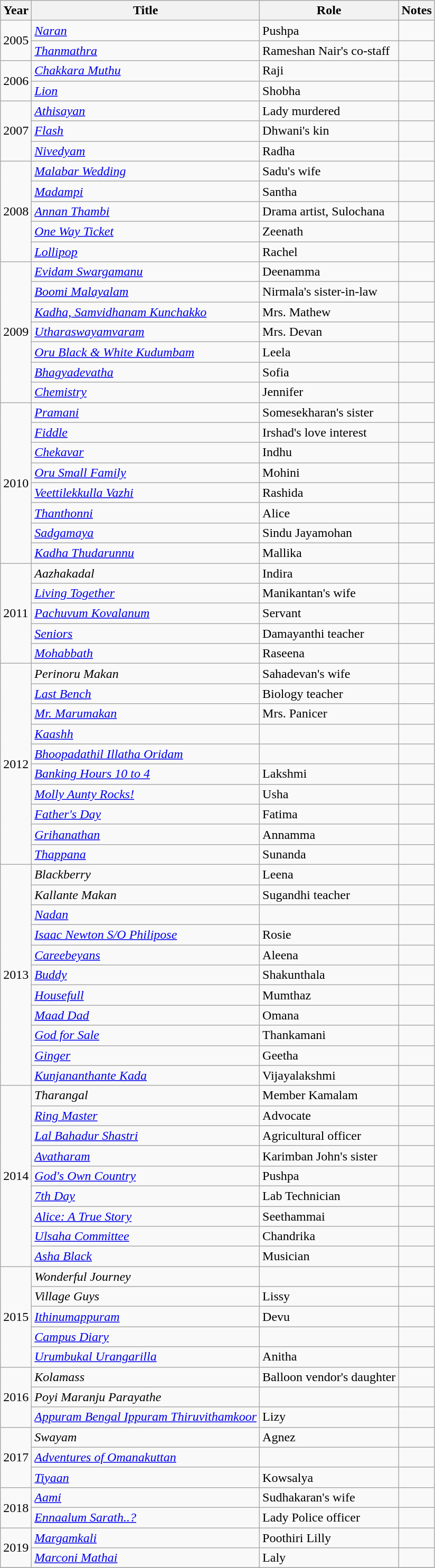<table class="wikitable sortable">
<tr>
<th>Year</th>
<th>Title</th>
<th>Role</th>
<th class="unsortable">Notes</th>
</tr>
<tr>
<td rowspan=2>2005</td>
<td><em><a href='#'>Naran</a></em></td>
<td>Pushpa</td>
<td></td>
</tr>
<tr>
<td><em><a href='#'>Thanmathra</a></em></td>
<td>Rameshan Nair's co-staff</td>
<td></td>
</tr>
<tr>
<td rowspan=2>2006</td>
<td><em><a href='#'>Chakkara Muthu</a></em></td>
<td>Raji</td>
<td></td>
</tr>
<tr>
<td><em><a href='#'>Lion</a></em></td>
<td>Shobha</td>
<td></td>
</tr>
<tr>
<td rowspan=3>2007</td>
<td><em><a href='#'>Athisayan</a></em></td>
<td>Lady murdered</td>
</tr>
<tr>
<td><em><a href='#'>Flash</a></em></td>
<td>Dhwani's kin</td>
<td></td>
</tr>
<tr>
<td><em><a href='#'>Nivedyam</a></em></td>
<td>Radha</td>
<td></td>
</tr>
<tr>
<td rowspan=5>2008</td>
<td><em><a href='#'>Malabar Wedding</a></em></td>
<td>Sadu's wife</td>
<td></td>
</tr>
<tr>
<td><em><a href='#'>Madampi</a></em></td>
<td>Santha</td>
<td></td>
</tr>
<tr>
<td><em><a href='#'>Annan Thambi</a></em></td>
<td>Drama artist, Sulochana</td>
<td></td>
</tr>
<tr>
<td><em><a href='#'>One Way Ticket</a></em></td>
<td>Zeenath</td>
<td></td>
</tr>
<tr>
<td><em><a href='#'>Lollipop</a></em></td>
<td>Rachel</td>
<td></td>
</tr>
<tr>
<td rowspan=7>2009</td>
<td><em><a href='#'>Evidam Swargamanu</a></em></td>
<td>Deenamma</td>
<td></td>
</tr>
<tr>
<td><em><a href='#'>Boomi Malayalam</a></em></td>
<td>Nirmala's sister-in-law</td>
<td></td>
</tr>
<tr>
<td><em><a href='#'>Kadha, Samvidhanam Kunchakko</a></em></td>
<td>Mrs. Mathew</td>
<td></td>
</tr>
<tr>
<td><em><a href='#'>Utharaswayamvaram</a></em></td>
<td>Mrs. Devan</td>
<td></td>
</tr>
<tr>
<td><em><a href='#'>Oru Black & White Kudumbam</a></em></td>
<td>Leela</td>
<td></td>
</tr>
<tr>
<td><em><a href='#'>Bhagyadevatha</a></em></td>
<td>Sofia</td>
<td></td>
</tr>
<tr>
<td><em><a href='#'>Chemistry</a></em></td>
<td>Jennifer</td>
<td></td>
</tr>
<tr>
<td rowspan=8>2010</td>
<td><em><a href='#'>Pramani</a></em></td>
<td>Somesekharan's sister</td>
<td></td>
</tr>
<tr>
<td><em><a href='#'>Fiddle</a></em></td>
<td>Irshad's love interest</td>
<td></td>
</tr>
<tr>
<td><em><a href='#'>Chekavar</a></em></td>
<td>Indhu</td>
<td></td>
</tr>
<tr>
<td><em><a href='#'>Oru Small Family</a></em></td>
<td>Mohini</td>
<td></td>
</tr>
<tr>
<td><em><a href='#'>Veettilekkulla Vazhi</a></em></td>
<td>Rashida</td>
<td></td>
</tr>
<tr>
<td><em><a href='#'>Thanthonni</a></em></td>
<td>Alice</td>
<td></td>
</tr>
<tr>
<td><em><a href='#'>Sadgamaya</a></em></td>
<td>Sindu Jayamohan</td>
<td></td>
</tr>
<tr>
<td><em><a href='#'>Kadha Thudarunnu</a></em></td>
<td>Mallika</td>
<td></td>
</tr>
<tr>
<td rowspan=5>2011</td>
<td><em>Aazhakadal</em></td>
<td>Indira</td>
<td></td>
</tr>
<tr>
<td><em><a href='#'>Living Together</a></em></td>
<td>Manikantan's wife</td>
<td></td>
</tr>
<tr>
<td><em><a href='#'>Pachuvum Kovalanum</a></em></td>
<td>Servant</td>
<td></td>
</tr>
<tr>
<td><em><a href='#'>Seniors</a></em></td>
<td>Damayanthi teacher</td>
<td></td>
</tr>
<tr>
<td><em><a href='#'>Mohabbath</a></em></td>
<td>Raseena</td>
<td></td>
</tr>
<tr>
<td rowspan=10>2012</td>
<td><em>Perinoru Makan</em></td>
<td>Sahadevan's wife</td>
<td></td>
</tr>
<tr>
<td><em><a href='#'>Last Bench</a></em></td>
<td>Biology teacher</td>
<td></td>
</tr>
<tr>
<td><em><a href='#'>Mr. Marumakan</a></em></td>
<td>Mrs. Panicer</td>
<td></td>
</tr>
<tr>
<td><em><a href='#'>Kaashh</a></em></td>
<td></td>
<td></td>
</tr>
<tr>
<td><em><a href='#'>Bhoopadathil Illatha Oridam</a></em></td>
<td></td>
<td></td>
</tr>
<tr>
<td><em><a href='#'>Banking Hours 10 to 4</a></em></td>
<td>Lakshmi</td>
<td></td>
</tr>
<tr>
<td><em><a href='#'>Molly Aunty Rocks!</a></em></td>
<td>Usha</td>
<td></td>
</tr>
<tr>
<td><em><a href='#'>Father's Day</a></em></td>
<td>Fatima</td>
<td></td>
</tr>
<tr>
<td><em><a href='#'>Grihanathan</a></em></td>
<td>Annamma</td>
<td></td>
</tr>
<tr>
<td><em><a href='#'>Thappana</a></em></td>
<td>Sunanda</td>
<td></td>
</tr>
<tr>
<td rowspan=11>2013</td>
<td><em>Blackberry</em></td>
<td>Leena</td>
<td></td>
</tr>
<tr>
<td><em>Kallante Makan</em></td>
<td>Sugandhi teacher</td>
<td></td>
</tr>
<tr>
<td><em><a href='#'>Nadan</a></em></td>
<td></td>
<td></td>
</tr>
<tr>
<td><em><a href='#'>Isaac Newton S/O Philipose</a></em></td>
<td>Rosie</td>
<td></td>
</tr>
<tr>
<td><em><a href='#'>Careebeyans</a></em></td>
<td>Aleena</td>
<td></td>
</tr>
<tr>
<td><em><a href='#'>Buddy</a></em></td>
<td>Shakunthala</td>
<td></td>
</tr>
<tr>
<td><em><a href='#'>Housefull</a></em></td>
<td>Mumthaz</td>
<td></td>
</tr>
<tr>
<td><em><a href='#'>Maad Dad</a></em></td>
<td>Omana</td>
<td></td>
</tr>
<tr>
<td><em><a href='#'>God for Sale</a></em></td>
<td>Thankamani</td>
<td></td>
</tr>
<tr>
<td><em><a href='#'>Ginger</a></em></td>
<td>Geetha</td>
<td></td>
</tr>
<tr>
<td><em><a href='#'>Kunjananthante Kada</a></em></td>
<td>Vijayalakshmi</td>
<td></td>
</tr>
<tr>
<td rowspan=9>2014</td>
<td><em>Tharangal</em></td>
<td>Member Kamalam</td>
<td></td>
</tr>
<tr>
<td><em><a href='#'>Ring Master</a></em></td>
<td>Advocate</td>
<td></td>
</tr>
<tr>
<td><em><a href='#'>Lal Bahadur Shastri</a></em></td>
<td>Agricultural officer</td>
<td></td>
</tr>
<tr>
<td><em><a href='#'>Avatharam</a> </em></td>
<td>Karimban John's sister</td>
<td></td>
</tr>
<tr>
<td><em><a href='#'>God's Own Country</a></em></td>
<td>Pushpa</td>
<td></td>
</tr>
<tr>
<td><em><a href='#'>7th Day</a></em></td>
<td>Lab Technician</td>
<td></td>
</tr>
<tr>
<td><em><a href='#'>Alice: A True Story</a></em></td>
<td>Seethammai</td>
<td></td>
</tr>
<tr>
<td><em><a href='#'>Ulsaha Committee</a></em></td>
<td>Chandrika</td>
<td></td>
</tr>
<tr>
<td><em><a href='#'>Asha Black</a></em></td>
<td>Musician</td>
</tr>
<tr>
<td rowspan=5>2015</td>
<td><em>Wonderful Journey</em></td>
<td></td>
<td></td>
</tr>
<tr>
<td><em>Village Guys</em></td>
<td>Lissy</td>
<td></td>
</tr>
<tr>
<td><em><a href='#'>Ithinumappuram</a></em></td>
<td>Devu</td>
<td></td>
</tr>
<tr>
<td><em><a href='#'>Campus Diary</a></em></td>
<td></td>
<td></td>
</tr>
<tr>
<td><em><a href='#'>Urumbukal Urangarilla</a></em></td>
<td>Anitha</td>
<td></td>
</tr>
<tr>
<td rowspan=3>2016</td>
<td><em>Kolamass</em></td>
<td>Balloon vendor's daughter</td>
<td></td>
</tr>
<tr>
<td><em>Poyi Maranju Parayathe</em></td>
<td></td>
<td></td>
</tr>
<tr>
<td><em><a href='#'>Appuram Bengal Ippuram Thiruvithamkoor</a></em></td>
<td>Lizy</td>
<td></td>
</tr>
<tr>
<td rowspan=3>2017</td>
<td><em>Swayam</em></td>
<td>Agnez</td>
<td></td>
</tr>
<tr>
<td><em><a href='#'>Adventures of Omanakuttan</a></em></td>
<td></td>
<td></td>
</tr>
<tr>
<td><em><a href='#'>Tiyaan</a></em></td>
<td>Kowsalya</td>
<td></td>
</tr>
<tr>
<td rowspan=2>2018</td>
<td><em><a href='#'>Aami</a></em></td>
<td>Sudhakaran's wife</td>
<td></td>
</tr>
<tr>
<td><em><a href='#'>Ennaalum Sarath..?</a></em></td>
<td>Lady Police officer</td>
<td></td>
</tr>
<tr>
<td rowspan=2>2019</td>
<td><em><a href='#'>Margamkali</a></em></td>
<td>Poothiri Lilly</td>
<td></td>
</tr>
<tr>
<td><em><a href='#'>Marconi Mathai</a></em></td>
<td>Laly</td>
<td></td>
</tr>
<tr>
</tr>
</table>
